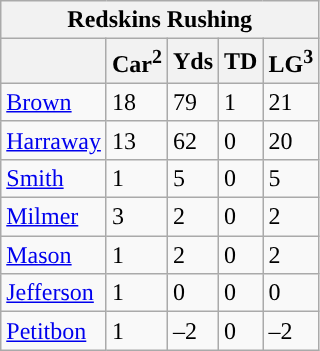<table class="wikitable">
<tr>
<th colspan="5">Redskins Rushing</th>
</tr>
<tr>
<th></th>
<th>Car<sup>2</sup></th>
<th>Yds</th>
<th>TD</th>
<th>LG<sup>3</sup></th>
</tr>
<tr>
<td><a href='#'>Brown</a></td>
<td>18</td>
<td>79</td>
<td>1</td>
<td>21</td>
</tr>
<tr>
<td><a href='#'>Harraway</a></td>
<td>13</td>
<td>62</td>
<td>0</td>
<td>20</td>
</tr>
<tr>
<td><a href='#'>Smith</a></td>
<td>1</td>
<td>5</td>
<td>0</td>
<td>5</td>
</tr>
<tr>
<td><a href='#'>Milmer</a></td>
<td>3</td>
<td>2</td>
<td>0</td>
<td>2</td>
</tr>
<tr>
<td><a href='#'>Mason</a></td>
<td>1</td>
<td>2</td>
<td>0</td>
<td>2</td>
</tr>
<tr>
<td><a href='#'>Jefferson</a></td>
<td>1</td>
<td>0</td>
<td>0</td>
<td>0</td>
</tr>
<tr>
<td><a href='#'>Petitbon</a></td>
<td>1</td>
<td>–2</td>
<td>0</td>
<td>–2</td>
</tr>
</table>
